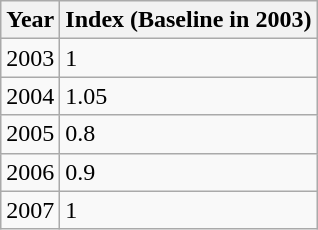<table class="wikitable">
<tr>
<th>Year</th>
<th>Index (Baseline in 2003)</th>
</tr>
<tr>
<td>2003</td>
<td>1</td>
</tr>
<tr>
<td>2004</td>
<td>1.05</td>
</tr>
<tr>
<td>2005</td>
<td>0.8</td>
</tr>
<tr>
<td>2006</td>
<td>0.9</td>
</tr>
<tr>
<td>2007</td>
<td>1</td>
</tr>
</table>
